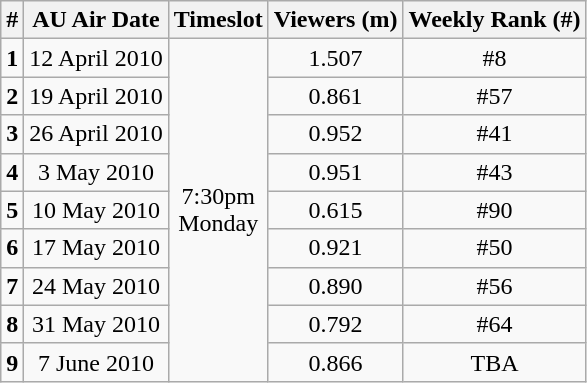<table class="wikitable sortable">
<tr>
<th>#</th>
<th>AU Air Date</th>
<th>Timeslot</th>
<th>Viewers (m)</th>
<th>Weekly Rank (#)</th>
</tr>
<tr>
<td style="text-align:center"><strong>1</strong></td>
<td style="text-align:center">12 April 2010</td>
<td style="text-align:center" rowspan="9">7:30pm <br> Monday</td>
<td style="text-align:center">1.507</td>
<td style="text-align:center">#8</td>
</tr>
<tr>
<td style="text-align:center"><strong>2</strong></td>
<td style="text-align:center">19 April 2010</td>
<td style="text-align:center">0.861</td>
<td style="text-align:center">#57</td>
</tr>
<tr>
<td style="text-align:center"><strong>3</strong></td>
<td style="text-align:center">26 April 2010</td>
<td style="text-align:center">0.952</td>
<td style="text-align:center">#41</td>
</tr>
<tr>
<td style="text-align:center"><strong>4</strong></td>
<td style="text-align:center">3 May 2010</td>
<td style="text-align:center">0.951</td>
<td style="text-align:center">#43</td>
</tr>
<tr>
<td style="text-align:center"><strong>5</strong></td>
<td style="text-align:center">10 May 2010</td>
<td style="text-align:center">0.615</td>
<td style="text-align:center">#90</td>
</tr>
<tr>
<td style="text-align:center"><strong>6</strong></td>
<td style="text-align:center">17 May 2010</td>
<td style="text-align:center">0.921</td>
<td style="text-align:center">#50</td>
</tr>
<tr>
<td style="text-align:center"><strong>7</strong></td>
<td style="text-align:center">24 May 2010</td>
<td style="text-align:center">0.890</td>
<td style="text-align:center">#56</td>
</tr>
<tr>
<td style="text-align:center"><strong>8</strong></td>
<td style="text-align:center">31 May 2010</td>
<td style="text-align:center">0.792</td>
<td style="text-align:center">#64</td>
</tr>
<tr>
<td style="text-align:center"><strong>9</strong></td>
<td style="text-align:center">7 June 2010</td>
<td style="text-align:center">0.866</td>
<td style="text-align:center">TBA</td>
</tr>
</table>
